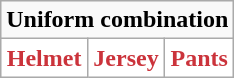<table class="wikitable"  style="display: inline-table;">
<tr>
<td align="center" Colspan="3"><strong>Uniform combination</strong></td>
</tr>
<tr align="center">
<td style="background:white; color:#cb333b"><strong>Helmet</strong></td>
<td style="background:white; color:#cb333b"><strong>Jersey</strong></td>
<td style="background:white; color:#cb333b"><strong>Pants</strong></td>
</tr>
</table>
